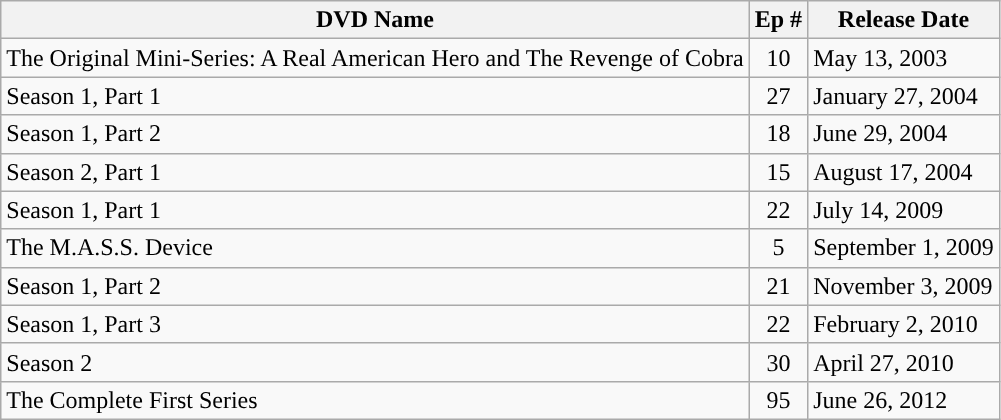<table class="wikitable">
<tr>
<th>DVD Name</th>
<th>Ep #</th>
<th>Release Date</th>
</tr>
<tr>
<td>The Original Mini-Series: A Real American Hero and The Revenge of Cobra</td>
<td style="text-align:center;">10</td>
<td>May 13, 2003</td>
</tr>
<tr>
<td>Season 1, Part 1</td>
<td style="text-align:center;">27</td>
<td>January 27, 2004</td>
</tr>
<tr>
<td>Season 1, Part 2</td>
<td style="text-align:center;">18</td>
<td>June 29, 2004</td>
</tr>
<tr>
<td>Season 2, Part 1</td>
<td style="text-align:center;">15</td>
<td>August 17, 2004</td>
</tr>
<tr>
<td>Season 1, Part 1</td>
<td style="text-align:center;">22</td>
<td>July 14, 2009</td>
</tr>
<tr>
<td>The M.A.S.S. Device</td>
<td style="text-align:center;">5</td>
<td>September 1, 2009</td>
</tr>
<tr>
<td>Season 1, Part 2</td>
<td style="text-align:center;">21</td>
<td>November 3, 2009</td>
</tr>
<tr>
<td>Season 1, Part 3</td>
<td style="text-align:center;">22</td>
<td>February 2, 2010</td>
</tr>
<tr>
<td>Season 2</td>
<td style="text-align:center;">30</td>
<td>April 27, 2010</td>
</tr>
<tr>
<td>The Complete First Series</td>
<td style="text-align:center;">95</td>
<td>June 26, 2012</td>
</tr>
</table>
